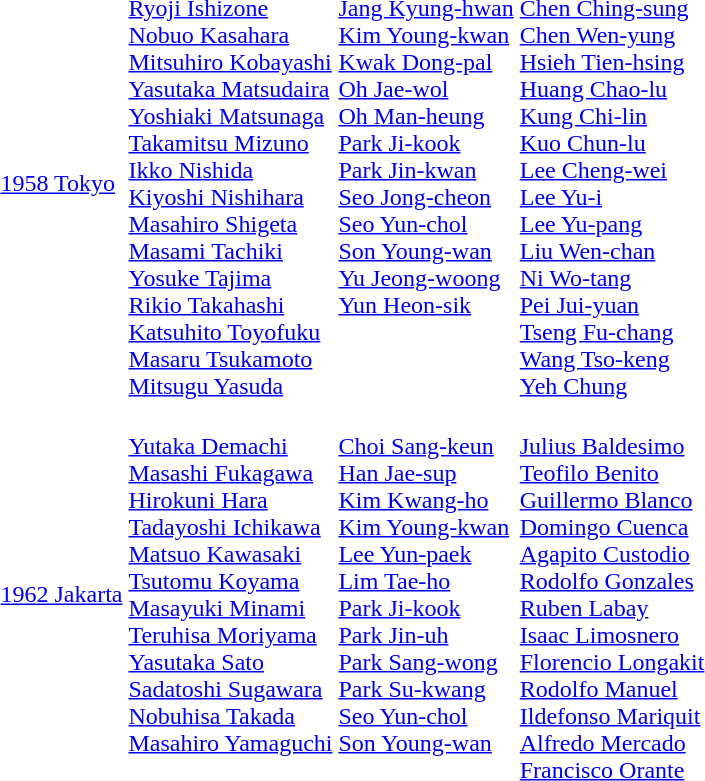<table>
<tr>
<td><a href='#'>1958 Tokyo</a></td>
<td valign=top><br><a href='#'>Ryoji Ishizone</a><br><a href='#'>Nobuo Kasahara</a><br><a href='#'>Mitsuhiro Kobayashi</a><br><a href='#'>Yasutaka Matsudaira</a><br><a href='#'>Yoshiaki Matsunaga</a><br><a href='#'>Takamitsu Mizuno</a><br><a href='#'>Ikko Nishida</a><br><a href='#'>Kiyoshi Nishihara</a><br><a href='#'>Masahiro Shigeta</a><br><a href='#'>Masami Tachiki</a><br><a href='#'>Yosuke Tajima</a><br><a href='#'>Rikio Takahashi</a><br><a href='#'>Katsuhito Toyofuku</a><br><a href='#'>Masaru Tsukamoto</a><br><a href='#'>Mitsugu Yasuda</a></td>
<td valign=top><br><a href='#'>Jang Kyung-hwan</a><br><a href='#'>Kim Young-kwan</a><br><a href='#'>Kwak Dong-pal</a><br><a href='#'>Oh Jae-wol</a><br><a href='#'>Oh Man-heung</a><br><a href='#'>Park Ji-kook</a><br><a href='#'>Park Jin-kwan</a><br><a href='#'>Seo Jong-cheon</a><br><a href='#'>Seo Yun-chol</a><br><a href='#'>Son Young-wan</a><br><a href='#'>Yu Jeong-woong</a><br><a href='#'>Yun Heon-sik</a></td>
<td><br><a href='#'>Chen Ching-sung</a><br><a href='#'>Chen Wen-yung</a><br><a href='#'>Hsieh Tien-hsing</a><br><a href='#'>Huang Chao-lu</a><br><a href='#'>Kung Chi-lin</a><br><a href='#'>Kuo Chun-lu</a><br><a href='#'>Lee Cheng-wei</a><br><a href='#'>Lee Yu-i</a><br><a href='#'>Lee Yu-pang</a><br><a href='#'>Liu Wen-chan</a><br><a href='#'>Ni Wo-tang</a><br><a href='#'>Pei Jui-yuan</a><br><a href='#'>Tseng Fu-chang</a><br><a href='#'>Wang Tso-keng</a><br><a href='#'>Yeh Chung</a></td>
</tr>
<tr>
<td><a href='#'>1962 Jakarta</a></td>
<td valign=top><br><a href='#'>Yutaka Demachi</a><br><a href='#'>Masashi Fukagawa</a><br><a href='#'>Hirokuni Hara</a><br><a href='#'>Tadayoshi Ichikawa</a><br><a href='#'>Matsuo Kawasaki</a><br><a href='#'>Tsutomu Koyama</a><br><a href='#'>Masayuki Minami</a><br><a href='#'>Teruhisa Moriyama</a><br><a href='#'>Yasutaka Sato</a><br><a href='#'>Sadatoshi Sugawara</a><br><a href='#'>Nobuhisa Takada</a><br><a href='#'>Masahiro Yamaguchi</a></td>
<td valign=top><br><a href='#'>Choi Sang-keun</a><br><a href='#'>Han Jae-sup</a><br><a href='#'>Kim Kwang-ho</a><br><a href='#'>Kim Young-kwan</a><br><a href='#'>Lee Yun-paek</a><br><a href='#'>Lim Tae-ho</a><br><a href='#'>Park Ji-kook</a><br><a href='#'>Park Jin-uh</a><br><a href='#'>Park Sang-wong</a><br><a href='#'>Park Su-kwang</a><br><a href='#'>Seo Yun-chol</a><br><a href='#'>Son Young-wan</a></td>
<td><br><a href='#'>Julius Baldesimo</a><br><a href='#'>Teofilo Benito</a><br><a href='#'>Guillermo Blanco</a><br><a href='#'>Domingo Cuenca</a><br><a href='#'>Agapito Custodio</a><br><a href='#'>Rodolfo Gonzales</a><br><a href='#'>Ruben Labay</a><br><a href='#'>Isaac Limosnero</a><br><a href='#'>Florencio Longakit</a><br><a href='#'>Rodolfo Manuel</a><br><a href='#'>Ildefonso Mariquit</a><br><a href='#'>Alfredo Mercado</a><br><a href='#'>Francisco Orante</a></td>
</tr>
</table>
